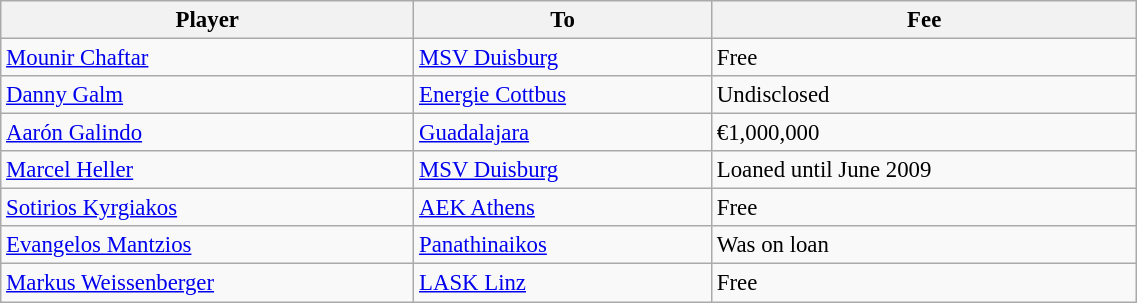<table class="wikitable" style="text-align:center; font-size:95%;width:60%; text-align:left">
<tr>
<th><strong>Player</strong></th>
<th><strong>To</strong></th>
<th><strong>Fee</strong></th>
</tr>
<tr --->
<td> <a href='#'>Mounir Chaftar</a></td>
<td><a href='#'>MSV Duisburg</a></td>
<td>Free</td>
</tr>
<tr --->
<td> <a href='#'>Danny Galm</a></td>
<td><a href='#'>Energie Cottbus</a></td>
<td>Undisclosed</td>
</tr>
<tr --->
<td> <a href='#'>Aarón Galindo</a></td>
<td><a href='#'>Guadalajara</a></td>
<td>€1,000,000</td>
</tr>
<tr --->
<td> <a href='#'>Marcel Heller</a></td>
<td><a href='#'>MSV Duisburg</a></td>
<td>Loaned until June 2009</td>
</tr>
<tr --->
<td> <a href='#'>Sotirios Kyrgiakos</a></td>
<td><a href='#'>AEK Athens</a></td>
<td>Free</td>
</tr>
<tr --->
<td> <a href='#'>Evangelos Mantzios</a></td>
<td><a href='#'>Panathinaikos</a></td>
<td>Was on loan</td>
</tr>
<tr --->
<td> <a href='#'>Markus Weissenberger</a></td>
<td><a href='#'>LASK Linz</a></td>
<td>Free</td>
</tr>
</table>
